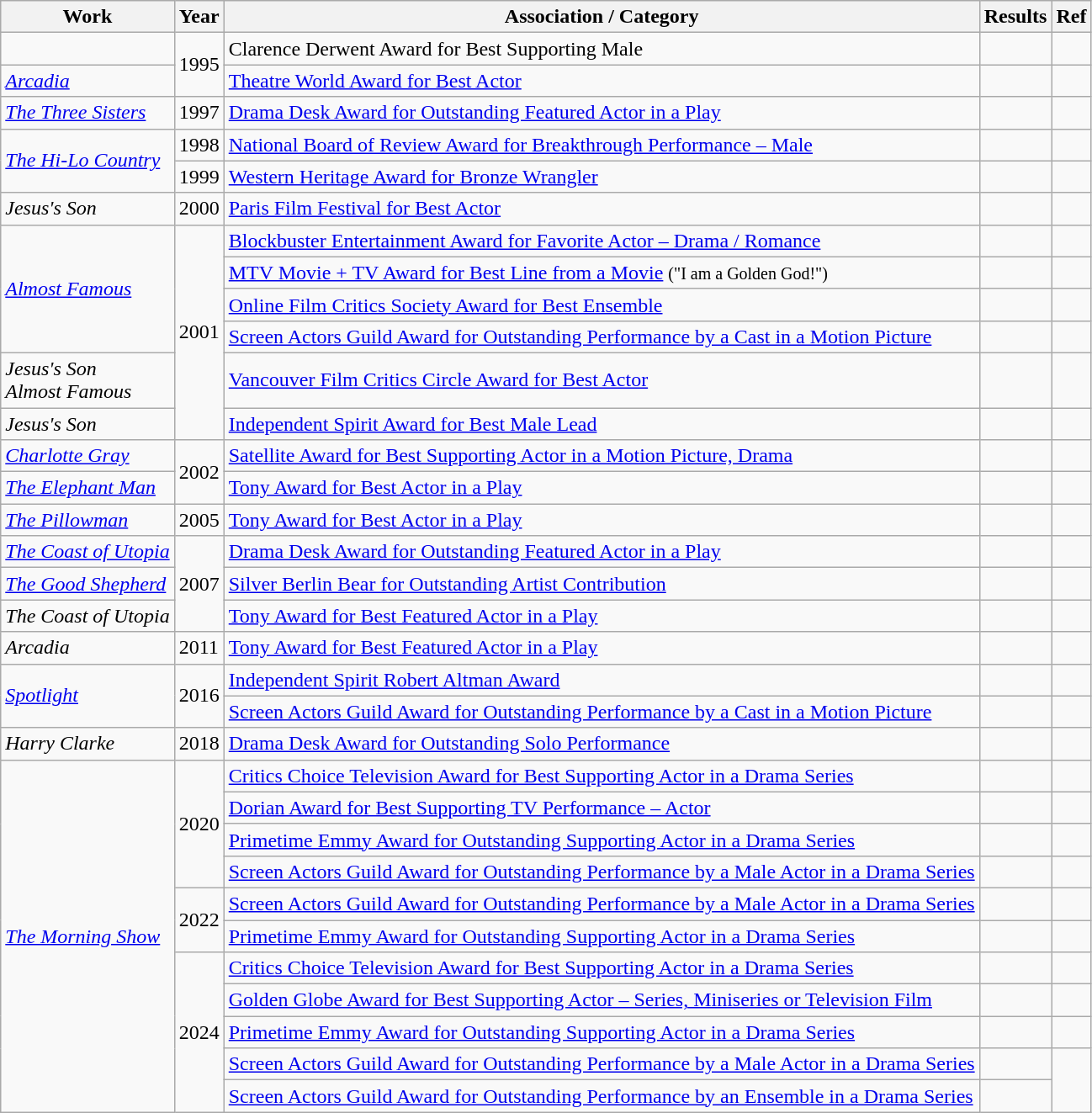<table class="wikitable">
<tr>
<th>Work</th>
<th>Year</th>
<th>Association / Category</th>
<th>Results</th>
<th>Ref</th>
</tr>
<tr>
<td></td>
<td rowspan="2">1995</td>
<td>Clarence Derwent Award for Best Supporting Male</td>
<td></td>
<td></td>
</tr>
<tr>
<td><em><a href='#'>Arcadia</a></em></td>
<td><a href='#'>Theatre World Award for Best Actor</a></td>
<td></td>
<td></td>
</tr>
<tr>
<td><em><a href='#'>The Three Sisters</a></em></td>
<td>1997</td>
<td><a href='#'>Drama Desk Award for Outstanding Featured Actor in a Play</a></td>
<td></td>
<td></td>
</tr>
<tr>
<td rowspan="2"><em><a href='#'>The Hi-Lo Country</a></em></td>
<td>1998</td>
<td><a href='#'>National Board of Review Award for Breakthrough Performance – Male</a></td>
<td></td>
<td></td>
</tr>
<tr>
<td>1999</td>
<td><a href='#'>Western Heritage Award for Bronze Wrangler</a></td>
<td></td>
<td></td>
</tr>
<tr>
<td><em>Jesus's Son</em></td>
<td>2000</td>
<td><a href='#'>Paris Film Festival for Best Actor</a></td>
<td></td>
<td></td>
</tr>
<tr>
<td rowspan="4"><em><a href='#'>Almost Famous</a></em></td>
<td rowspan="6">2001</td>
<td><a href='#'>Blockbuster Entertainment Award for Favorite Actor – Drama / Romance</a></td>
<td></td>
<td></td>
</tr>
<tr>
<td><a href='#'>MTV Movie + TV Award for Best Line from a Movie</a> <small>("I am a Golden God!")</small></td>
<td></td>
<td></td>
</tr>
<tr>
<td><a href='#'>Online Film Critics Society Award for Best Ensemble</a></td>
<td></td>
<td></td>
</tr>
<tr>
<td><a href='#'>Screen Actors Guild Award for Outstanding Performance by a Cast in a Motion Picture</a></td>
<td></td>
<td></td>
</tr>
<tr>
<td><em>Jesus's Son</em><br><em>Almost Famous</em></td>
<td><a href='#'>Vancouver Film Critics Circle Award for Best Actor</a></td>
<td></td>
<td></td>
</tr>
<tr>
<td><em>Jesus's Son</em></td>
<td><a href='#'>Independent Spirit Award for Best Male Lead</a></td>
<td></td>
<td></td>
</tr>
<tr>
<td><em><a href='#'>Charlotte Gray</a></em></td>
<td rowspan="2">2002</td>
<td><a href='#'>Satellite Award for Best Supporting Actor in a Motion Picture, Drama</a></td>
<td></td>
<td></td>
</tr>
<tr>
<td><em><a href='#'>The Elephant Man</a></em></td>
<td><a href='#'>Tony Award for Best Actor in a Play</a></td>
<td></td>
<td></td>
</tr>
<tr>
<td><em><a href='#'>The Pillowman</a></em></td>
<td>2005</td>
<td><a href='#'>Tony Award for Best Actor in a Play</a></td>
<td></td>
<td></td>
</tr>
<tr>
<td><em><a href='#'>The Coast of Utopia</a></em></td>
<td rowspan="3">2007</td>
<td><a href='#'>Drama Desk Award for Outstanding Featured Actor in a Play</a></td>
<td></td>
<td></td>
</tr>
<tr>
<td><em><a href='#'>The Good Shepherd</a></em></td>
<td><a href='#'>Silver Berlin Bear for Outstanding Artist Contribution</a></td>
<td></td>
<td></td>
</tr>
<tr>
<td><em>The Coast of Utopia</em></td>
<td><a href='#'>Tony Award for Best Featured Actor in a Play</a></td>
<td></td>
<td></td>
</tr>
<tr>
<td><em>Arcadia</em></td>
<td>2011</td>
<td><a href='#'>Tony Award for Best Featured Actor in a Play</a></td>
<td></td>
<td></td>
</tr>
<tr>
<td rowspan="2"><em><a href='#'>Spotlight</a></em></td>
<td rowspan="2">2016</td>
<td><a href='#'>Independent Spirit Robert Altman Award</a></td>
<td></td>
<td></td>
</tr>
<tr>
<td><a href='#'>Screen Actors Guild Award for Outstanding Performance by a Cast in a Motion Picture</a></td>
<td></td>
<td></td>
</tr>
<tr>
<td><em>Harry Clarke</em></td>
<td>2018</td>
<td><a href='#'>Drama Desk Award for Outstanding Solo Performance</a></td>
<td></td>
<td></td>
</tr>
<tr>
<td rowspan="11"><em><a href='#'>The Morning Show</a></em></td>
<td rowspan="4">2020</td>
<td><a href='#'>Critics Choice Television Award for Best Supporting Actor in a Drama Series</a></td>
<td></td>
<td></td>
</tr>
<tr>
<td><a href='#'>Dorian Award for Best Supporting TV Performance – Actor</a></td>
<td></td>
<td></td>
</tr>
<tr>
<td><a href='#'>Primetime Emmy Award for Outstanding Supporting Actor in a Drama Series</a></td>
<td></td>
<td></td>
</tr>
<tr>
<td><a href='#'>Screen Actors Guild Award for Outstanding Performance by a Male Actor in a Drama Series</a></td>
<td></td>
<td></td>
</tr>
<tr>
<td rowspan="2">2022</td>
<td><a href='#'>Screen Actors Guild Award for Outstanding Performance by a Male Actor in a Drama Series</a></td>
<td></td>
<td></td>
</tr>
<tr>
<td><a href='#'>Primetime Emmy Award for Outstanding Supporting Actor in a Drama Series</a></td>
<td></td>
<td></td>
</tr>
<tr>
<td rowspan="5">2024</td>
<td><a href='#'>Critics Choice Television Award for Best Supporting Actor in a Drama Series</a></td>
<td></td>
<td></td>
</tr>
<tr>
<td><a href='#'>Golden Globe Award for Best Supporting Actor – Series, Miniseries or Television Film</a></td>
<td></td>
<td></td>
</tr>
<tr>
<td><a href='#'>Primetime Emmy Award for Outstanding Supporting Actor in a Drama Series</a></td>
<td></td>
<td></td>
</tr>
<tr>
<td><a href='#'>Screen Actors Guild Award for Outstanding Performance by a Male Actor in a Drama Series</a></td>
<td></td>
<td rowspan="2"></td>
</tr>
<tr>
<td><a href='#'>Screen Actors Guild Award for Outstanding Performance by an Ensemble in a Drama Series</a></td>
<td></td>
</tr>
</table>
